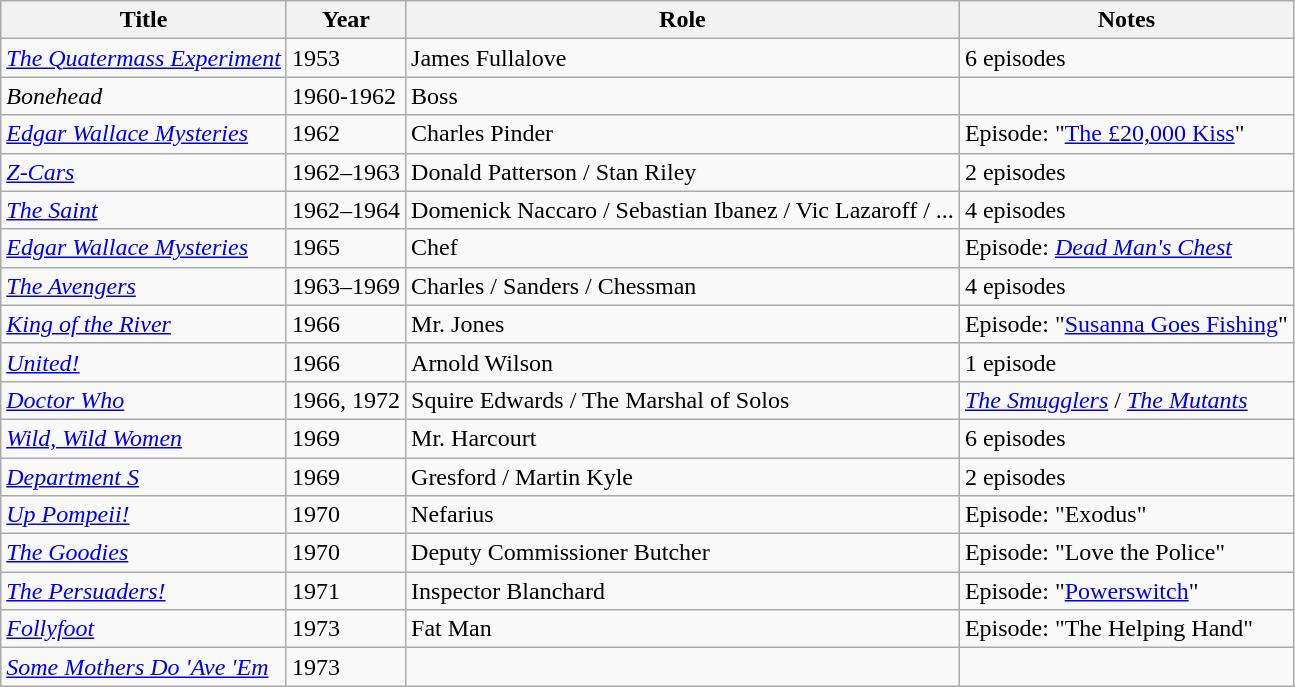<table class=wikitable>
<tr>
<th>Title</th>
<th>Year</th>
<th>Role</th>
<th>Notes</th>
</tr>
<tr>
<td><em><a href='#'>The Quatermass Experiment</a></em></td>
<td>1953</td>
<td>James Fullalove</td>
<td>6 episodes</td>
</tr>
<tr>
<td><em>Bonehead</em></td>
<td>1960-1962</td>
<td>Boss</td>
<td></td>
</tr>
<tr>
<td><em><a href='#'>Edgar Wallace Mysteries</a></em></td>
<td>1962</td>
<td>Charles Pinder</td>
<td>Episode: "<a href='#'>The £20,000 Kiss</a>"</td>
</tr>
<tr>
<td><em><a href='#'>Z-Cars</a></em></td>
<td>1962–1963</td>
<td>Donald Patterson / Stan Riley</td>
<td>2 episodes</td>
</tr>
<tr>
<td><em><a href='#'>The Saint</a></em></td>
<td>1962–1964</td>
<td>Domenick Naccaro / Sebastian Ibanez / Vic Lazaroff / ...</td>
<td>4 episodes</td>
</tr>
<tr>
<td><em><a href='#'>Edgar Wallace Mysteries</a></em></td>
<td>1965</td>
<td>Chef</td>
<td>Episode: <em><a href='#'>Dead Man's Chest</a></em></td>
</tr>
<tr>
<td><em><a href='#'>The Avengers</a></em></td>
<td>1963–1969</td>
<td>Charles / Sanders / Chessman</td>
<td>4 episodes</td>
</tr>
<tr>
<td><em><a href='#'>King of the River</a></em></td>
<td>1966</td>
<td>Mr. Jones</td>
<td>Episode: "<a href='#'>Susanna Goes Fishing</a>"</td>
</tr>
<tr>
<td><em><a href='#'>United!</a></em></td>
<td>1966</td>
<td>Arnold Wilson</td>
<td>1 episode</td>
</tr>
<tr>
<td><em><a href='#'>Doctor Who</a></em></td>
<td>1966, 1972</td>
<td>Squire Edwards / The Marshal of Solos</td>
<td><em><a href='#'>The Smugglers</a></em> / <em><a href='#'>The Mutants</a></em></td>
</tr>
<tr>
<td><em><a href='#'>Wild, Wild Women</a></em></td>
<td>1969</td>
<td>Mr. Harcourt</td>
<td>6 episodes</td>
</tr>
<tr>
<td><em><a href='#'>Department S</a></em></td>
<td>1969</td>
<td>Gresford / Martin Kyle</td>
<td>2 episodes</td>
</tr>
<tr>
<td><em><a href='#'>Up Pompeii!</a></em></td>
<td>1970</td>
<td>Nefarius</td>
<td>Episode: "Exodus"</td>
</tr>
<tr>
<td><em><a href='#'>The Goodies</a></em></td>
<td>1970</td>
<td>Deputy Commissioner Butcher</td>
<td>Episode: "Love the Police"</td>
</tr>
<tr>
<td><em><a href='#'>The Persuaders!</a></em></td>
<td>1971</td>
<td>Inspector Blanchard</td>
<td>Episode: "<a href='#'>Powerswitch</a>"</td>
</tr>
<tr>
<td><em><a href='#'>Follyfoot</a></em></td>
<td>1973</td>
<td>Fat Man</td>
<td>Episode: "The Helping Hand"</td>
</tr>
<tr>
<td><em><a href='#'>Some Mothers Do 'Ave 'Em</a></em></td>
<td>1973</td>
<td></td>
<td></td>
</tr>
</table>
